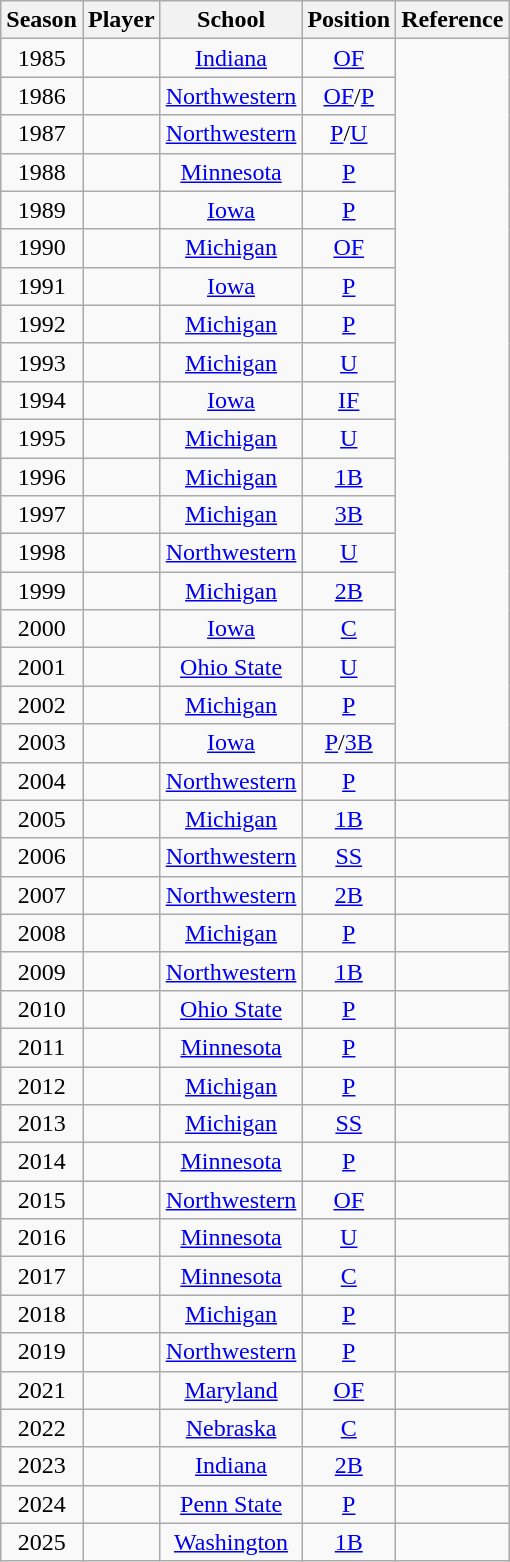<table class="wikitable sortable">
<tr>
<th>Season</th>
<th>Player</th>
<th>School</th>
<th>Position</th>
<th class="unsortable">Reference</th>
</tr>
<tr align=center>
<td>1985</td>
<td></td>
<td><a href='#'>Indiana</a></td>
<td><a href='#'>OF</a></td>
<td rowspan="19"></td>
</tr>
<tr align=center>
<td>1986</td>
<td></td>
<td><a href='#'>Northwestern</a></td>
<td><a href='#'>OF</a>/<a href='#'>P</a></td>
</tr>
<tr align=center>
<td>1987</td>
<td></td>
<td><a href='#'>Northwestern</a></td>
<td><a href='#'>P</a>/<a href='#'>U</a></td>
</tr>
<tr align=center>
<td>1988</td>
<td></td>
<td><a href='#'>Minnesota</a></td>
<td><a href='#'>P</a></td>
</tr>
<tr align=center>
<td>1989</td>
<td></td>
<td><a href='#'>Iowa</a></td>
<td><a href='#'>P</a></td>
</tr>
<tr align=center>
<td>1990</td>
<td></td>
<td><a href='#'>Michigan</a></td>
<td><a href='#'>OF</a></td>
</tr>
<tr align=center>
<td>1991</td>
<td></td>
<td><a href='#'>Iowa</a></td>
<td><a href='#'>P</a></td>
</tr>
<tr align=center>
<td>1992</td>
<td></td>
<td><a href='#'>Michigan</a></td>
<td><a href='#'>P</a></td>
</tr>
<tr align=center>
<td>1993</td>
<td></td>
<td><a href='#'>Michigan</a></td>
<td><a href='#'>U</a></td>
</tr>
<tr align=center>
<td>1994</td>
<td></td>
<td><a href='#'>Iowa</a></td>
<td><a href='#'>IF</a></td>
</tr>
<tr align=center>
<td>1995</td>
<td></td>
<td><a href='#'>Michigan</a></td>
<td><a href='#'>U</a></td>
</tr>
<tr align=center>
<td>1996</td>
<td></td>
<td><a href='#'>Michigan</a></td>
<td><a href='#'>1B</a></td>
</tr>
<tr align=center>
<td>1997</td>
<td></td>
<td><a href='#'>Michigan</a></td>
<td><a href='#'>3B</a></td>
</tr>
<tr align=center>
<td>1998</td>
<td></td>
<td><a href='#'>Northwestern</a></td>
<td><a href='#'>U</a></td>
</tr>
<tr align=center>
<td>1999</td>
<td></td>
<td><a href='#'>Michigan</a></td>
<td><a href='#'>2B</a></td>
</tr>
<tr align=center>
<td>2000</td>
<td></td>
<td><a href='#'>Iowa</a></td>
<td><a href='#'>C</a></td>
</tr>
<tr align=center>
<td>2001</td>
<td></td>
<td><a href='#'>Ohio State</a></td>
<td><a href='#'>U</a></td>
</tr>
<tr align=center>
<td>2002</td>
<td></td>
<td><a href='#'>Michigan</a></td>
<td><a href='#'>P</a></td>
</tr>
<tr align=center>
<td>2003</td>
<td></td>
<td><a href='#'>Iowa</a></td>
<td><a href='#'>P</a>/<a href='#'>3B</a></td>
</tr>
<tr align=center>
<td>2004</td>
<td></td>
<td><a href='#'>Northwestern</a></td>
<td><a href='#'>P</a></td>
<td style="text-align:center;"></td>
</tr>
<tr align=center>
<td>2005</td>
<td></td>
<td><a href='#'>Michigan</a></td>
<td><a href='#'>1B</a></td>
<td style="text-align:center;"></td>
</tr>
<tr align=center>
<td>2006</td>
<td></td>
<td><a href='#'>Northwestern</a></td>
<td><a href='#'>SS</a></td>
<td style="text-align:center;"></td>
</tr>
<tr align=center>
<td>2007</td>
<td></td>
<td><a href='#'>Northwestern</a></td>
<td><a href='#'>2B</a></td>
<td style="text-align:center;"></td>
</tr>
<tr align=center>
<td>2008</td>
<td></td>
<td><a href='#'>Michigan</a></td>
<td><a href='#'>P</a></td>
<td style="text-align:center;"></td>
</tr>
<tr align=center>
<td>2009</td>
<td></td>
<td><a href='#'>Northwestern</a></td>
<td><a href='#'>1B</a></td>
<td style="text-align:center;"></td>
</tr>
<tr align=center>
<td>2010</td>
<td></td>
<td><a href='#'>Ohio State</a></td>
<td><a href='#'>P</a></td>
<td style="text-align:center;"></td>
</tr>
<tr align=center>
<td>2011</td>
<td></td>
<td><a href='#'>Minnesota</a></td>
<td><a href='#'>P</a></td>
<td style="text-align:center;"></td>
</tr>
<tr align=center>
<td>2012</td>
<td></td>
<td><a href='#'>Michigan</a></td>
<td><a href='#'>P</a></td>
<td style="text-align:center;"></td>
</tr>
<tr align=center>
<td>2013</td>
<td></td>
<td><a href='#'>Michigan</a></td>
<td><a href='#'>SS</a></td>
<td style="text-align:center;"></td>
</tr>
<tr align=center>
<td>2014</td>
<td></td>
<td><a href='#'>Minnesota</a></td>
<td><a href='#'>P</a></td>
<td style="text-align:center;"></td>
</tr>
<tr align=center>
<td>2015</td>
<td></td>
<td><a href='#'>Northwestern</a></td>
<td><a href='#'>OF</a></td>
<td style="text-align:center;"></td>
</tr>
<tr align=center>
<td>2016</td>
<td></td>
<td><a href='#'>Minnesota</a></td>
<td><a href='#'>U</a></td>
<td style="text-align:center;"></td>
</tr>
<tr align=center>
<td>2017</td>
<td></td>
<td><a href='#'>Minnesota</a></td>
<td><a href='#'>C</a></td>
<td style="text-align:center;"></td>
</tr>
<tr align=center>
<td>2018</td>
<td></td>
<td><a href='#'>Michigan</a></td>
<td><a href='#'>P</a></td>
<td style="text-align:center;"></td>
</tr>
<tr align=center>
<td>2019</td>
<td></td>
<td><a href='#'>Northwestern</a></td>
<td><a href='#'>P</a></td>
<td style="text-align:center;"></td>
</tr>
<tr align=center>
<td>2021</td>
<td></td>
<td><a href='#'>Maryland</a></td>
<td><a href='#'>OF</a></td>
<td style="text-align:center;"></td>
</tr>
<tr align=center>
<td>2022</td>
<td></td>
<td><a href='#'>Nebraska</a></td>
<td><a href='#'>C</a></td>
<td style="text-align:center;"></td>
</tr>
<tr align=center>
<td>2023</td>
<td></td>
<td><a href='#'>Indiana</a></td>
<td><a href='#'>2B</a></td>
<td style="text-align:center;"></td>
</tr>
<tr align=center>
<td>2024</td>
<td></td>
<td><a href='#'>Penn State</a></td>
<td><a href='#'>P</a></td>
<td style="text-align:center;"></td>
</tr>
<tr align=center>
<td>2025</td>
<td></td>
<td><a href='#'>Washington</a></td>
<td><a href='#'>1B</a></td>
<td style="text-align:center;"></td>
</tr>
</table>
